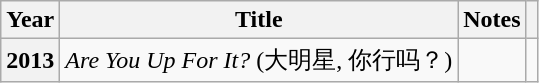<table class="wikitable sortable plainrowheaders">
<tr>
<th scope="col">Year</th>
<th scope="col">Title</th>
<th scope="col" class="unsortable">Notes</th>
<th scope="col" class="unsortable"></th>
</tr>
<tr>
<th scope="row" rowspan="1">2013</th>
<td><em>Are You Up For It?</em> (大明星, 你行吗？)</td>
<td></td>
<td></td>
</tr>
</table>
